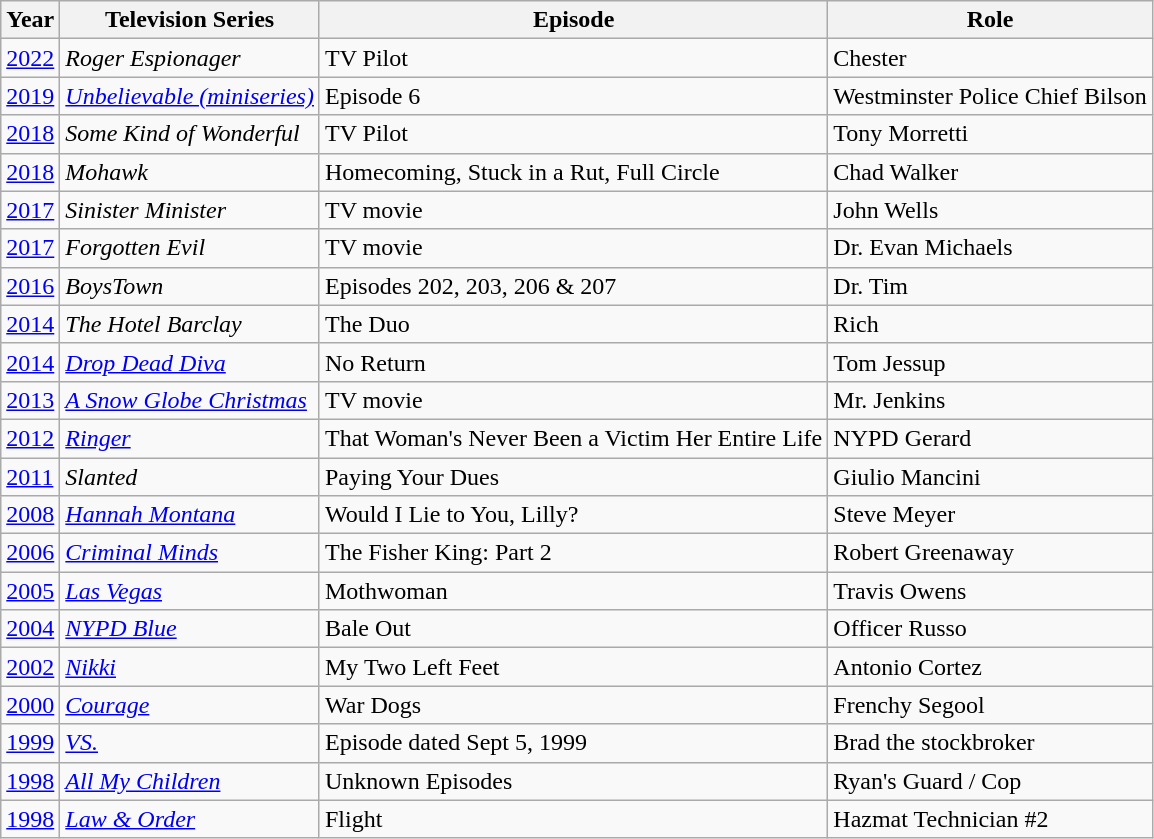<table class="wikitable">
<tr>
<th>Year</th>
<th>Television Series</th>
<th>Episode</th>
<th>Role</th>
</tr>
<tr>
<td rowspan="1"><a href='#'>2022</a></td>
<td><em>Roger Espionager</em></td>
<td>TV Pilot</td>
<td>Chester</td>
</tr>
<tr>
<td rowspan="1"><a href='#'>2019</a></td>
<td><em><a href='#'>Unbelievable (miniseries)</a></em></td>
<td>Episode 6</td>
<td>Westminster Police Chief Bilson</td>
</tr>
<tr>
<td rowspan="1"><a href='#'>2018</a></td>
<td><em>Some Kind of Wonderful</em></td>
<td>TV Pilot</td>
<td>Tony Morretti</td>
</tr>
<tr>
<td rowspan="1"><a href='#'>2018</a></td>
<td><em>Mohawk</em></td>
<td>Homecoming, Stuck in a Rut, Full Circle</td>
<td>Chad Walker</td>
</tr>
<tr>
<td rowspan="1"><a href='#'>2017</a></td>
<td><em>Sinister Minister</em></td>
<td>TV movie</td>
<td>John Wells</td>
</tr>
<tr>
<td rowspan="1"><a href='#'>2017</a></td>
<td><em>Forgotten Evil</em></td>
<td>TV movie</td>
<td>Dr. Evan Michaels</td>
</tr>
<tr>
<td rowspan="1"><a href='#'>2016</a></td>
<td><em>BoysTown</em></td>
<td>Episodes 202, 203, 206 & 207</td>
<td>Dr. Tim</td>
</tr>
<tr>
<td rowspan="1"><a href='#'>2014</a></td>
<td><em>The Hotel Barclay</em></td>
<td>The Duo</td>
<td>Rich</td>
</tr>
<tr>
<td rowspan="1"><a href='#'>2014</a></td>
<td><em><a href='#'>Drop Dead Diva</a></em></td>
<td>No Return</td>
<td>Tom Jessup</td>
</tr>
<tr>
<td rowspan="1"><a href='#'>2013</a></td>
<td><em><a href='#'>A Snow Globe Christmas</a></em></td>
<td>TV movie</td>
<td>Mr. Jenkins</td>
</tr>
<tr>
<td rowspan="1"><a href='#'>2012</a></td>
<td><em><a href='#'>Ringer</a></em></td>
<td>That Woman's Never Been a Victim Her Entire Life</td>
<td>NYPD Gerard</td>
</tr>
<tr>
<td rowspan="1"><a href='#'>2011</a></td>
<td><em>Slanted</em></td>
<td>Paying Your Dues</td>
<td>Giulio Mancini</td>
</tr>
<tr>
<td rowspan="1"><a href='#'>2008</a></td>
<td><em><a href='#'>Hannah Montana</a></em></td>
<td>Would I Lie to You, Lilly?</td>
<td>Steve Meyer</td>
</tr>
<tr>
<td rowspan="1"><a href='#'>2006</a></td>
<td><em><a href='#'>Criminal Minds</a></em></td>
<td>The Fisher King: Part 2</td>
<td>Robert Greenaway</td>
</tr>
<tr>
<td rowspan="1"><a href='#'>2005</a></td>
<td><em><a href='#'>Las Vegas</a></em></td>
<td>Mothwoman</td>
<td>Travis Owens</td>
</tr>
<tr>
<td rowspan="1"><a href='#'>2004</a></td>
<td><em><a href='#'>NYPD Blue</a></em></td>
<td>Bale Out</td>
<td>Officer Russo</td>
</tr>
<tr>
<td rowspan="1"><a href='#'>2002</a></td>
<td><em><a href='#'>Nikki</a></em></td>
<td>My Two Left Feet</td>
<td>Antonio Cortez</td>
</tr>
<tr>
<td rowspan="1"><a href='#'>2000</a></td>
<td><em><a href='#'>Courage</a></em></td>
<td>War Dogs</td>
<td>Frenchy Segool</td>
</tr>
<tr>
<td rowspan="1"><a href='#'>1999</a></td>
<td><em><a href='#'>VS.</a></em></td>
<td>Episode dated Sept 5, 1999</td>
<td>Brad the stockbroker</td>
</tr>
<tr>
<td rowspan="1"><a href='#'>1998</a></td>
<td><em><a href='#'>All My Children</a></em></td>
<td>Unknown Episodes</td>
<td>Ryan's Guard / Cop</td>
</tr>
<tr>
<td rowspan="1"><a href='#'>1998</a></td>
<td><em><a href='#'>Law & Order</a></em></td>
<td>Flight</td>
<td>Hazmat Technician #2</td>
</tr>
</table>
